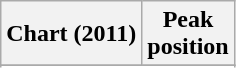<table class="wikitable sortable">
<tr>
<th>Chart (2011)</th>
<th>Peak<br>position</th>
</tr>
<tr>
</tr>
<tr>
</tr>
<tr>
</tr>
</table>
